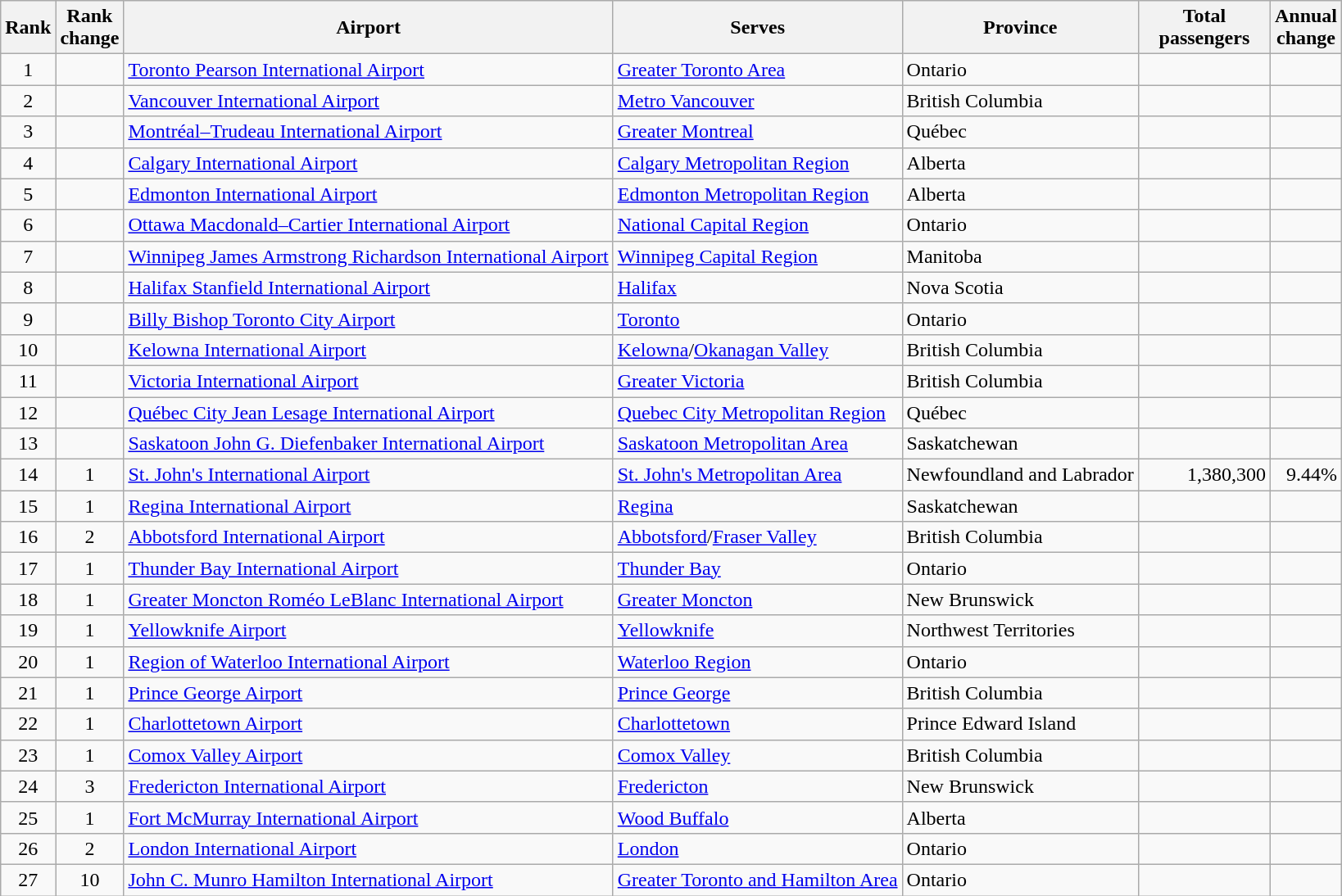<table class="wikitable sortable">
<tr>
<th>Rank</th>
<th>Rank<br>change</th>
<th>Airport</th>
<th>Serves</th>
<th>Province</th>
<th style="width:100px">Total<br>passengers</th>
<th>Annual<br>change</th>
</tr>
<tr>
<td style="text-align:center;">1</td>
<td style="text-align:center;"></td>
<td><a href='#'>Toronto Pearson International Airport</a></td>
<td><a href='#'>Greater Toronto Area</a></td>
<td>Ontario</td>
<td style="text-align:right;"></td>
<td style="text-align:right;"> </td>
</tr>
<tr>
<td style="text-align:center;">2</td>
<td style="text-align:center;"></td>
<td><a href='#'>Vancouver International Airport</a></td>
<td><a href='#'>Metro Vancouver</a></td>
<td>British Columbia</td>
<td style="text-align:right;"></td>
<td style="text-align:right;"> </td>
</tr>
<tr>
<td style="text-align:center;">3</td>
<td style="text-align:center;"></td>
<td><a href='#'>Montréal–Trudeau International Airport</a></td>
<td><a href='#'>Greater Montreal</a></td>
<td>Québec</td>
<td style="text-align:right;"></td>
<td style="text-align:right;"> </td>
</tr>
<tr>
<td style="text-align:center;">4</td>
<td style="text-align:center;"></td>
<td><a href='#'>Calgary International Airport</a></td>
<td><a href='#'>Calgary Metropolitan Region</a></td>
<td>Alberta</td>
<td style="text-align:right;"></td>
<td style="text-align:right;"> </td>
</tr>
<tr>
<td style="text-align:center;">5</td>
<td style="text-align:center;"></td>
<td><a href='#'>Edmonton International Airport</a></td>
<td><a href='#'>Edmonton Metropolitan Region</a></td>
<td>Alberta</td>
<td style="text-align:right;"></td>
<td style="text-align:right;"> </td>
</tr>
<tr>
<td style="text-align:center;">6</td>
<td style="text-align:center;"></td>
<td><a href='#'>Ottawa Macdonald–Cartier International Airport</a></td>
<td><a href='#'>National Capital Region</a></td>
<td>Ontario</td>
<td style="text-align:right;"></td>
<td style="text-align:right;"> </td>
</tr>
<tr>
<td style="text-align:center;">7</td>
<td style="text-align:center;"></td>
<td><a href='#'>Winnipeg James Armstrong Richardson International Airport</a></td>
<td><a href='#'>Winnipeg Capital Region</a></td>
<td>Manitoba</td>
<td style="text-align:right;"></td>
<td style="text-align:right;"> </td>
</tr>
<tr>
<td style="text-align:center;">8</td>
<td style="text-align:center;"></td>
<td><a href='#'>Halifax Stanfield International Airport</a></td>
<td><a href='#'>Halifax</a></td>
<td>Nova Scotia</td>
<td style="text-align:right;"></td>
<td style="text-align:right;"> </td>
</tr>
<tr>
<td style="text-align:center;">9</td>
<td style="text-align:center;"></td>
<td><a href='#'>Billy Bishop Toronto City Airport</a></td>
<td><a href='#'>Toronto</a></td>
<td>Ontario</td>
<td style="text-align:right;"></td>
<td style="text-align:right;"> </td>
</tr>
<tr>
<td style="text-align:center;">10</td>
<td style="text-align:center;"></td>
<td><a href='#'>Kelowna International Airport</a></td>
<td><a href='#'>Kelowna</a>/<a href='#'>Okanagan Valley</a></td>
<td>British Columbia</td>
<td style="text-align:right;"></td>
<td style="text-align:right;"> </td>
</tr>
<tr>
<td style="text-align:center;">11</td>
<td style="text-align:center;"></td>
<td><a href='#'>Victoria International Airport</a></td>
<td><a href='#'>Greater Victoria</a></td>
<td>British Columbia</td>
<td style="text-align:right;"></td>
<td style="text-align:right;"> </td>
</tr>
<tr>
<td style="text-align:center;">12</td>
<td style="text-align:center;"></td>
<td><a href='#'>Québec City Jean Lesage International Airport</a></td>
<td><a href='#'> Quebec City Metropolitan Region</a></td>
<td>Québec</td>
<td style="text-align:right;"></td>
<td style="text-align:right;"> </td>
</tr>
<tr>
<td style="text-align:center;">13</td>
<td style="text-align:center;"></td>
<td><a href='#'>Saskatoon John G. Diefenbaker International Airport</a></td>
<td><a href='#'> Saskatoon Metropolitan Area</a></td>
<td>Saskatchewan</td>
<td style="text-align:right;"></td>
<td style="text-align:right;"> </td>
</tr>
<tr>
<td style="text-align:center;">14</td>
<td style="text-align:center;">1</td>
<td><a href='#'>St. John's International Airport</a></td>
<td><a href='#'> St. John's Metropolitan Area</a></td>
<td>Newfoundland and Labrador</td>
<td style="text-align:right;">1,380,300</td>
<td style="text-align:right;">9.44%</td>
</tr>
<tr>
<td style="text-align:center;">15</td>
<td style="text-align:center;">1</td>
<td><a href='#'>Regina International Airport</a></td>
<td><a href='#'>Regina</a></td>
<td>Saskatchewan</td>
<td style="text-align:right;"></td>
<td style="text-align:right;"> </td>
</tr>
<tr>
<td style="text-align:center;">16</td>
<td style="text-align:center;">2</td>
<td><a href='#'>Abbotsford International Airport</a></td>
<td><a href='#'>Abbotsford</a>/<a href='#'>Fraser Valley</a></td>
<td>British Columbia</td>
<td style="text-align:right;"></td>
<td style="text-align:right;"> </td>
</tr>
<tr>
<td style="text-align:center;">17</td>
<td style="text-align:center;">1</td>
<td><a href='#'>Thunder Bay International Airport</a></td>
<td><a href='#'>Thunder Bay</a></td>
<td>Ontario</td>
<td style="text-align:right;"></td>
<td style="text-align:right;"></td>
</tr>
<tr>
<td style="text-align:center;">18</td>
<td style="text-align:center;">1</td>
<td><a href='#'>Greater Moncton Roméo LeBlanc International Airport</a></td>
<td><a href='#'>Greater Moncton</a></td>
<td>New Brunswick</td>
<td style="text-align:right;"></td>
<td style="text-align:right;"> </td>
</tr>
<tr>
<td style="text-align:center;">19</td>
<td style="text-align:center;">1</td>
<td><a href='#'>Yellowknife Airport</a></td>
<td><a href='#'>Yellowknife</a></td>
<td>Northwest Territories</td>
<td style="text-align:right;"></td>
<td style="text-align:right;"> </td>
</tr>
<tr>
<td style="text-align:center;">20</td>
<td style="text-align:center;">1</td>
<td><a href='#'>Region of Waterloo International Airport</a></td>
<td><a href='#'>Waterloo Region</a></td>
<td>Ontario</td>
<td style="text-align:right;"></td>
<td style="text-align:right;"> </td>
</tr>
<tr>
<td style="text-align:center;">21</td>
<td style="text-align:center;">1</td>
<td><a href='#'>Prince George Airport</a></td>
<td><a href='#'>Prince George</a></td>
<td>British Columbia</td>
<td style="text-align:right;"></td>
<td style="text-align:right;"> </td>
</tr>
<tr>
<td style="text-align:center;">22</td>
<td style="text-align:center;">1</td>
<td><a href='#'>Charlottetown Airport</a></td>
<td><a href='#'>Charlottetown</a></td>
<td>Prince Edward Island</td>
<td style="text-align:right;"></td>
<td style="text-align:right;"> </td>
</tr>
<tr>
<td style="text-align:center;">23</td>
<td style="text-align:center;">1</td>
<td><a href='#'>Comox Valley Airport</a></td>
<td><a href='#'>Comox Valley</a></td>
<td>British Columbia</td>
<td style="text-align:right;"></td>
<td style="text-align:right;"> </td>
</tr>
<tr>
<td style="text-align:center;">24</td>
<td style="text-align:center;">3</td>
<td><a href='#'>Fredericton International Airport</a></td>
<td><a href='#'>Fredericton</a></td>
<td>New Brunswick</td>
<td style="text-align:right;"></td>
<td style="text-align:right;"> </td>
</tr>
<tr>
<td style="text-align:center;">25</td>
<td style="text-align:center;">1</td>
<td><a href='#'>Fort McMurray International Airport</a></td>
<td><a href='#'> Wood Buffalo</a></td>
<td>Alberta</td>
<td style="text-align:right;"></td>
<td style="text-align:right;"> </td>
</tr>
<tr>
<td style="text-align:center;">26</td>
<td style="text-align:center;">2</td>
<td><a href='#'>London International Airport</a></td>
<td><a href='#'>London</a></td>
<td>Ontario</td>
<td style="text-align:right;"></td>
<td style="text-align:right;"></td>
</tr>
<tr>
<td style="text-align:center;">27</td>
<td style="text-align:center;"> 10</td>
<td><a href='#'>John C. Munro Hamilton International Airport</a></td>
<td><a href='#'>Greater Toronto and Hamilton Area</a></td>
<td>Ontario</td>
<td style="text-align:right;"></td>
<td style="text-align:right;"> </td>
</tr>
</table>
